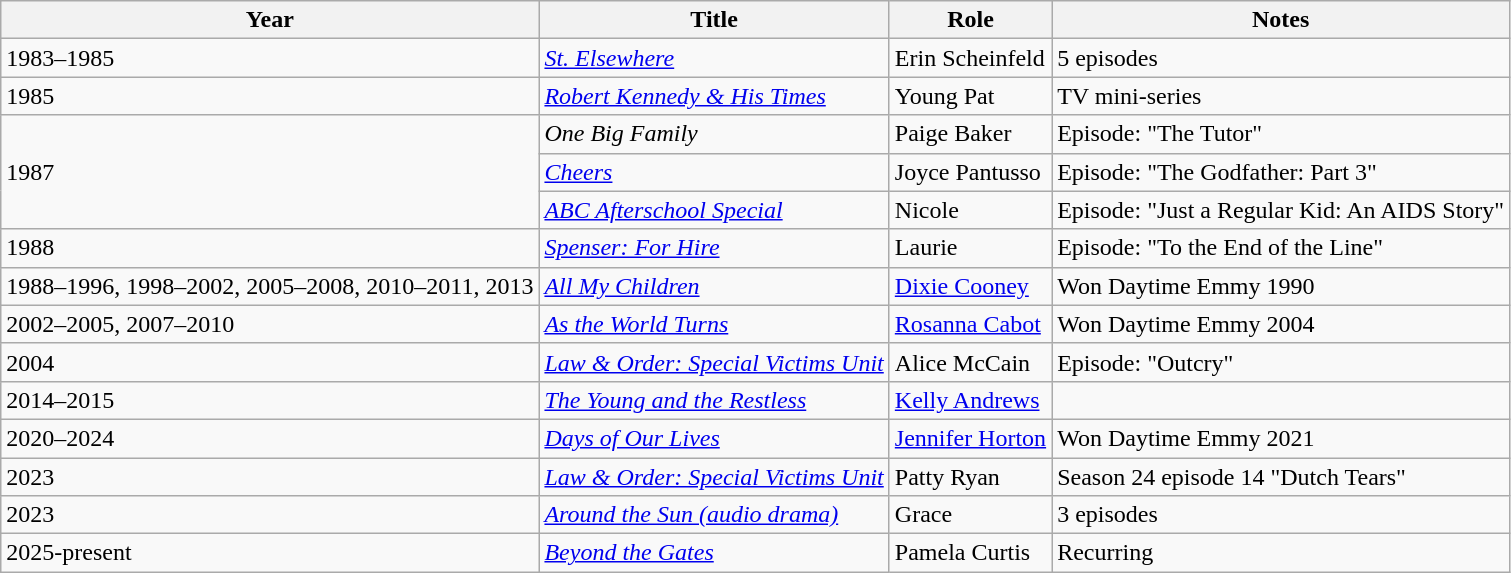<table class="wikitable sortable">
<tr>
<th>Year</th>
<th>Title</th>
<th>Role</th>
<th class="unsortable">Notes</th>
</tr>
<tr>
<td>1983–1985</td>
<td><em><a href='#'>St. Elsewhere</a></em></td>
<td>Erin Scheinfeld</td>
<td>5 episodes</td>
</tr>
<tr>
<td>1985</td>
<td><em><a href='#'>Robert Kennedy & His Times</a></em></td>
<td>Young Pat</td>
<td>TV mini-series</td>
</tr>
<tr>
<td rowspan="3">1987</td>
<td><em>One Big Family</em></td>
<td>Paige Baker</td>
<td>Episode: "The Tutor"</td>
</tr>
<tr>
<td><em><a href='#'>Cheers</a></em></td>
<td>Joyce Pantusso</td>
<td>Episode: "The Godfather: Part 3"</td>
</tr>
<tr>
<td><em><a href='#'>ABC Afterschool Special</a></em></td>
<td>Nicole</td>
<td>Episode: "Just a Regular Kid: An AIDS Story"</td>
</tr>
<tr>
<td>1988</td>
<td><em><a href='#'>Spenser: For Hire</a></em></td>
<td>Laurie</td>
<td>Episode: "To the End of the Line"</td>
</tr>
<tr>
<td>1988–1996, 1998–2002, 2005–2008, 2010–2011, 2013</td>
<td><em><a href='#'>All My Children</a></em></td>
<td><a href='#'>Dixie Cooney</a></td>
<td>Won Daytime Emmy 1990</td>
</tr>
<tr>
<td>2002–2005, 2007–2010</td>
<td><em><a href='#'>As the World Turns</a></em></td>
<td><a href='#'>Rosanna Cabot</a></td>
<td>Won Daytime Emmy 2004</td>
</tr>
<tr>
<td>2004</td>
<td><em><a href='#'>Law & Order: Special Victims Unit</a></em></td>
<td>Alice McCain</td>
<td>Episode: "Outcry"</td>
</tr>
<tr>
<td>2014–2015</td>
<td><em><a href='#'>The Young and the Restless</a></em></td>
<td><a href='#'>Kelly Andrews</a></td>
<td></td>
</tr>
<tr>
<td>2020–2024</td>
<td><em><a href='#'>Days of Our Lives</a></em></td>
<td><a href='#'>Jennifer Horton</a></td>
<td>Won Daytime Emmy 2021</td>
</tr>
<tr>
<td>2023</td>
<td><em><a href='#'>Law & Order: Special Victims Unit</a></em></td>
<td>Patty Ryan</td>
<td>Season 24 episode 14 "Dutch Tears"</td>
</tr>
<tr>
<td>2023</td>
<td><em><a href='#'>Around the Sun (audio drama)</a></em></td>
<td>Grace</td>
<td>3 episodes</td>
</tr>
<tr>
<td>2025-present</td>
<td><em><a href='#'>Beyond the Gates</a></em></td>
<td>Pamela Curtis</td>
<td>Recurring</td>
</tr>
</table>
